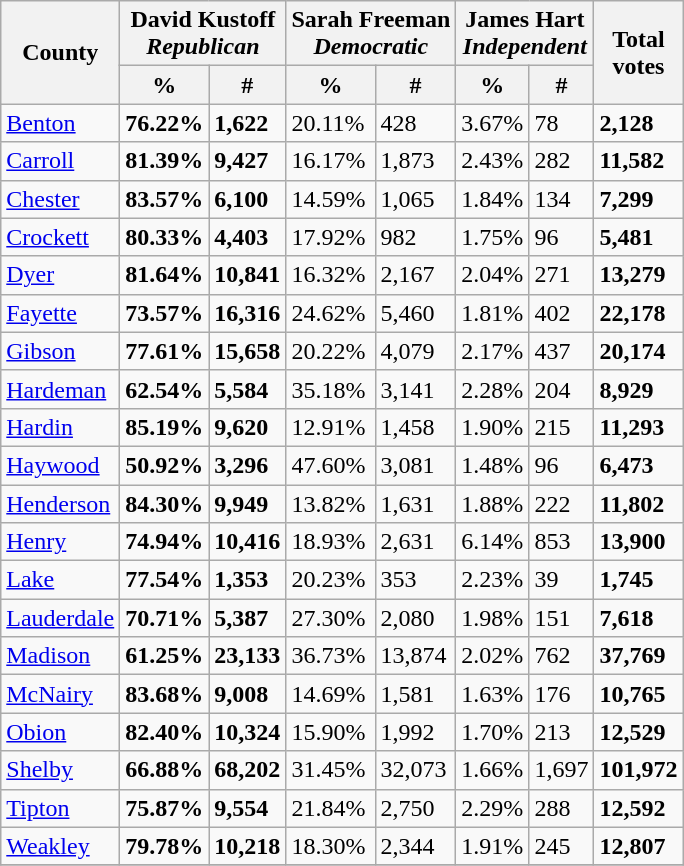<table class="wikitable sortable">
<tr>
<th colspan="1" rowspan="2" style="text-align:center">County</th>
<th colspan="2" >David Kustoff<br><em>Republican</em></th>
<th colspan="2" >Sarah Freeman<br><em>Democratic</em></th>
<th colspan="2" style="text-align: center;">James Hart<br><em>Independent</em></th>
<th colspan="1" rowspan="2" style="text-align: center;">Total<br>votes</th>
</tr>
<tr>
<th colspan="1" >%</th>
<th colspan="1" >#</th>
<th colspan="1" >%</th>
<th colspan="1" >#</th>
<th colspan="1" style="text-align: center;">%</th>
<th colspan="1" style="text-align: center;">#</th>
</tr>
<tr>
<td><a href='#'>Benton</a></td>
<td><strong>76.22%</strong></td>
<td><strong>1,622</strong></td>
<td>20.11%</td>
<td>428</td>
<td>3.67%</td>
<td>78</td>
<td><strong>2,128</strong></td>
</tr>
<tr>
<td><a href='#'>Carroll</a></td>
<td><strong>81.39%</strong></td>
<td><strong>9,427</strong></td>
<td>16.17%</td>
<td>1,873</td>
<td>2.43%</td>
<td>282</td>
<td><strong>11,582</strong></td>
</tr>
<tr>
<td><a href='#'>Chester</a></td>
<td><strong>83.57%</strong></td>
<td><strong>6,100</strong></td>
<td>14.59%</td>
<td>1,065</td>
<td>1.84%</td>
<td>134</td>
<td><strong>7,299</strong></td>
</tr>
<tr>
<td><a href='#'>Crockett</a></td>
<td><strong>80.33%</strong></td>
<td><strong>4,403</strong></td>
<td>17.92%</td>
<td>982</td>
<td>1.75%</td>
<td>96</td>
<td><strong>5,481</strong></td>
</tr>
<tr>
<td><a href='#'>Dyer</a></td>
<td><strong>81.64%</strong></td>
<td><strong>10,841</strong></td>
<td>16.32%</td>
<td>2,167</td>
<td>2.04%</td>
<td>271</td>
<td><strong>13,279</strong></td>
</tr>
<tr>
<td><a href='#'>Fayette</a></td>
<td><strong>73.57%</strong></td>
<td><strong>16,316</strong></td>
<td>24.62%</td>
<td>5,460</td>
<td>1.81%</td>
<td>402</td>
<td><strong>22,178</strong></td>
</tr>
<tr>
<td><a href='#'>Gibson</a></td>
<td><strong>77.61%</strong></td>
<td><strong>15,658</strong></td>
<td>20.22%</td>
<td>4,079</td>
<td>2.17%</td>
<td>437</td>
<td><strong>20,174</strong></td>
</tr>
<tr>
<td><a href='#'>Hardeman</a></td>
<td><strong>62.54%</strong></td>
<td><strong>5,584</strong></td>
<td>35.18%</td>
<td>3,141</td>
<td>2.28%</td>
<td>204</td>
<td><strong>8,929</strong></td>
</tr>
<tr>
<td><a href='#'>Hardin</a></td>
<td><strong>85.19%</strong></td>
<td><strong>9,620</strong></td>
<td>12.91%</td>
<td>1,458</td>
<td>1.90%</td>
<td>215</td>
<td><strong>11,293</strong></td>
</tr>
<tr>
<td><a href='#'>Haywood</a></td>
<td><strong>50.92%</strong></td>
<td><strong>3,296</strong></td>
<td>47.60%</td>
<td>3,081</td>
<td>1.48%</td>
<td>96</td>
<td><strong>6,473</strong></td>
</tr>
<tr>
<td><a href='#'>Henderson</a></td>
<td><strong>84.30%</strong></td>
<td><strong>9,949</strong></td>
<td>13.82%</td>
<td>1,631</td>
<td>1.88%</td>
<td>222</td>
<td><strong>11,802</strong></td>
</tr>
<tr>
<td><a href='#'>Henry</a></td>
<td><strong>74.94%</strong></td>
<td><strong>10,416</strong></td>
<td>18.93%</td>
<td>2,631</td>
<td>6.14%</td>
<td>853</td>
<td><strong>13,900</strong></td>
</tr>
<tr>
<td><a href='#'>Lake</a></td>
<td><strong>77.54%</strong></td>
<td><strong>1,353</strong></td>
<td>20.23%</td>
<td>353</td>
<td>2.23%</td>
<td>39</td>
<td><strong>1,745</strong></td>
</tr>
<tr>
<td><a href='#'>Lauderdale</a></td>
<td><strong>70.71%</strong></td>
<td><strong>5,387</strong></td>
<td>27.30%</td>
<td>2,080</td>
<td>1.98%</td>
<td>151</td>
<td><strong>7,618</strong></td>
</tr>
<tr>
<td><a href='#'>Madison</a></td>
<td><strong>61.25%</strong></td>
<td><strong>23,133</strong></td>
<td>36.73%</td>
<td>13,874</td>
<td>2.02%</td>
<td>762</td>
<td><strong>37,769</strong></td>
</tr>
<tr>
<td><a href='#'>McNairy</a></td>
<td><strong>83.68%</strong></td>
<td><strong>9,008</strong></td>
<td>14.69%</td>
<td>1,581</td>
<td>1.63%</td>
<td>176</td>
<td><strong>10,765</strong></td>
</tr>
<tr>
<td><a href='#'>Obion</a></td>
<td><strong>82.40%</strong></td>
<td><strong>10,324</strong></td>
<td>15.90%</td>
<td>1,992</td>
<td>1.70%</td>
<td>213</td>
<td><strong>12,529</strong></td>
</tr>
<tr>
<td><a href='#'>Shelby</a></td>
<td><strong>66.88%</strong></td>
<td><strong>68,202</strong></td>
<td>31.45%</td>
<td>32,073</td>
<td>1.66%</td>
<td>1,697</td>
<td><strong>101,972</strong></td>
</tr>
<tr>
<td><a href='#'>Tipton</a></td>
<td><strong>75.87%</strong></td>
<td><strong>9,554</strong></td>
<td>21.84%</td>
<td>2,750</td>
<td>2.29%</td>
<td>288</td>
<td><strong>12,592</strong></td>
</tr>
<tr>
<td><a href='#'>Weakley</a></td>
<td><strong>79.78%</strong></td>
<td><strong>10,218</strong></td>
<td>18.30%</td>
<td>2,344</td>
<td>1.91%</td>
<td>245</td>
<td><strong>12,807</strong></td>
</tr>
<tr>
</tr>
</table>
